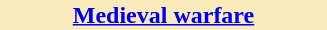<table style="float:right; width:222px; margin:0 0 1em 1em;">
<tr>
<th style="color:#black; background:#f8eaba; font-size:100%; text-align:center;"><a href='#'>Medieval warfare</a></th>
</tr>
<tr>
<td><br></td>
</tr>
</table>
